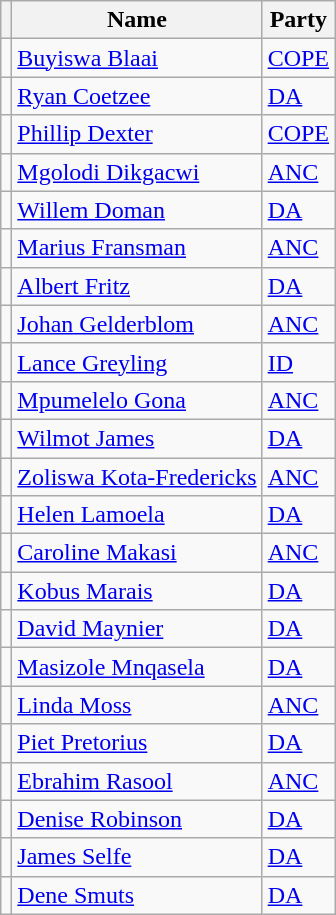<table class="wikitable sortable">
<tr>
<th class="unsortable"></th>
<th>Name</th>
<th>Party</th>
</tr>
<tr>
<td></td>
<td data-sort-value="Blaai"><a href='#'>Buyiswa Blaai</a></td>
<td><a href='#'>COPE</a></td>
</tr>
<tr>
<td></td>
<td data-sort-value="Coetzee"><a href='#'>Ryan Coetzee</a></td>
<td><a href='#'>DA</a></td>
</tr>
<tr>
<td></td>
<td data-sort-value="Dexter"><a href='#'>Phillip Dexter</a></td>
<td><a href='#'>COPE</a></td>
</tr>
<tr>
<td></td>
<td data-sort-value="Dikgacwi"><a href='#'>Mgolodi Dikgacwi</a></td>
<td><a href='#'>ANC</a></td>
</tr>
<tr>
<td></td>
<td data-sort-value="Doman"><a href='#'>Willem Doman</a></td>
<td><a href='#'>DA</a></td>
</tr>
<tr>
<td></td>
<td data-sort-value="Fransman"><a href='#'>Marius Fransman</a></td>
<td><a href='#'>ANC</a></td>
</tr>
<tr>
<td></td>
<td data-sort-value="Fritz"><a href='#'>Albert Fritz</a></td>
<td><a href='#'>DA</a></td>
</tr>
<tr>
<td></td>
<td data-sort-value="Gelderblom"><a href='#'>Johan Gelderblom</a></td>
<td><a href='#'>ANC</a></td>
</tr>
<tr>
<td></td>
<td data-sort-value="Greyling"><a href='#'>Lance Greyling</a></td>
<td><a href='#'>ID</a></td>
</tr>
<tr>
<td></td>
<td data-sort-value="Gona"><a href='#'>Mpumelelo Gona</a></td>
<td><a href='#'>ANC</a></td>
</tr>
<tr>
<td></td>
<td data-sort-value="James"><a href='#'>Wilmot James</a></td>
<td><a href='#'>DA</a></td>
</tr>
<tr>
<td></td>
<td data-sort-value="Kota-Fredericks"><a href='#'>Zoliswa Kota-Fredericks</a></td>
<td><a href='#'>ANC</a></td>
</tr>
<tr>
<td></td>
<td data-sort-value="Lamoela"><a href='#'>Helen Lamoela</a></td>
<td><a href='#'>DA</a></td>
</tr>
<tr>
<td></td>
<td data-sort-value="Makasi"><a href='#'>Caroline Makasi</a></td>
<td><a href='#'>ANC</a></td>
</tr>
<tr>
<td></td>
<td data-sort-value="Marais"><a href='#'>Kobus Marais</a></td>
<td><a href='#'>DA</a></td>
</tr>
<tr>
<td></td>
<td data-sort-value="Maynier"><a href='#'>David Maynier</a></td>
<td><a href='#'>DA</a></td>
</tr>
<tr>
<td></td>
<td data-sort-value="Mnqasela"><a href='#'>Masizole Mnqasela</a></td>
<td><a href='#'>DA</a></td>
</tr>
<tr>
<td></td>
<td data-sort-value="Moss"><a href='#'>Linda Moss</a></td>
<td><a href='#'>ANC</a></td>
</tr>
<tr>
<td></td>
<td data-sort-value="Pretorius"><a href='#'>Piet Pretorius</a></td>
<td><a href='#'>DA</a></td>
</tr>
<tr>
<td></td>
<td data-sort-value="Rasool"><a href='#'>Ebrahim Rasool</a></td>
<td><a href='#'>ANC</a></td>
</tr>
<tr>
<td></td>
<td data-sort-value="Robinson"><a href='#'>Denise Robinson</a></td>
<td><a href='#'>DA</a></td>
</tr>
<tr>
<td></td>
<td data-sort-value="Selfe"><a href='#'>James Selfe</a></td>
<td><a href='#'>DA</a></td>
</tr>
<tr>
<td></td>
<td data-sort-value="Smuts"><a href='#'>Dene Smuts</a></td>
<td><a href='#'>DA</a></td>
</tr>
</table>
